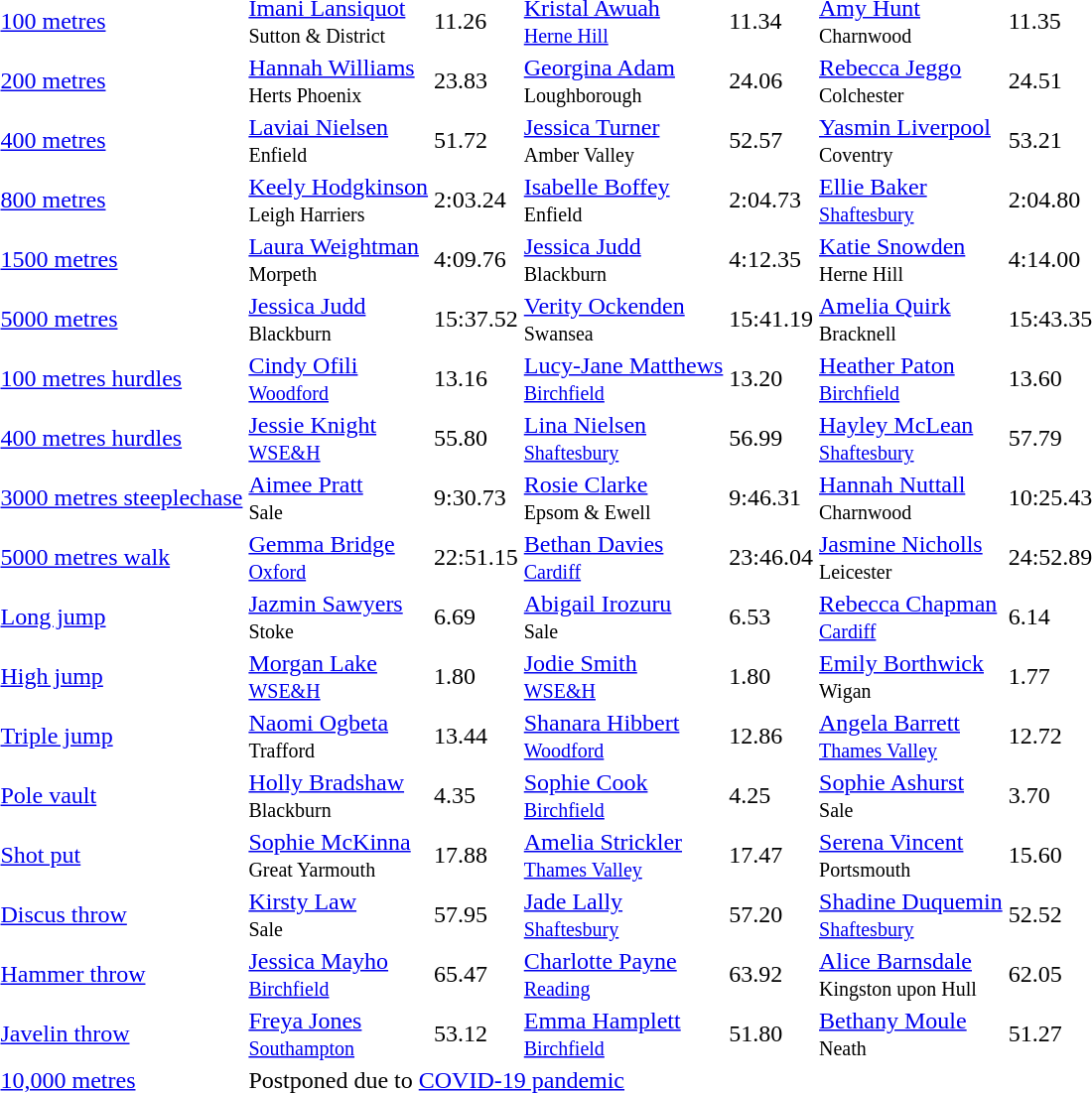<table>
<tr>
<td><a href='#'>100 metres</a></td>
<td><a href='#'>Imani Lansiquot</a><br><small>Sutton & District</small></td>
<td>11.26</td>
<td><a href='#'>Kristal Awuah</a><br><small><a href='#'>Herne Hill</a></small></td>
<td>11.34</td>
<td><a href='#'>Amy Hunt</a><br><small>Charnwood</small></td>
<td>11.35</td>
</tr>
<tr>
<td><a href='#'>200 metres</a></td>
<td><a href='#'>Hannah Williams</a><br><small>Herts Phoenix</small></td>
<td>23.83</td>
<td><a href='#'>Georgina Adam</a><br><small>Loughborough</small></td>
<td>24.06</td>
<td><a href='#'>Rebecca Jeggo</a><br><small>Colchester</small></td>
<td>24.51 </td>
</tr>
<tr>
<td><a href='#'>400 metres</a></td>
<td><a href='#'>Laviai Nielsen</a><br><small>Enfield</small></td>
<td>51.72 </td>
<td><a href='#'>Jessica Turner</a><br><small>Amber Valley</small></td>
<td>52.57 </td>
<td><a href='#'>Yasmin Liverpool</a><br><small>Coventry</small></td>
<td>53.21</td>
</tr>
<tr>
<td><a href='#'>800 metres</a></td>
<td><a href='#'>Keely Hodgkinson</a><br><small>Leigh Harriers</small></td>
<td>2:03.24</td>
<td><a href='#'>Isabelle Boffey</a><br><small>Enfield</small></td>
<td>2:04.73</td>
<td><a href='#'>Ellie Baker</a><br><small><a href='#'>Shaftesbury</a></small></td>
<td>2:04.80</td>
</tr>
<tr>
<td><a href='#'>1500 metres</a></td>
<td><a href='#'>Laura Weightman</a><br><small>Morpeth</small></td>
<td>4:09.76</td>
<td><a href='#'>Jessica Judd</a><br><small>Blackburn</small></td>
<td>4:12.35</td>
<td><a href='#'>Katie Snowden</a><br><small>Herne Hill</small></td>
<td>4:14.00</td>
</tr>
<tr>
<td><a href='#'>5000 metres</a></td>
<td><a href='#'>Jessica Judd</a><br><small>Blackburn</small></td>
<td>15:37.52 </td>
<td><a href='#'>Verity Ockenden</a><br><small>Swansea</small></td>
<td>15:41.19 </td>
<td><a href='#'>Amelia Quirk</a><br><small>Bracknell</small></td>
<td>15:43.35 </td>
</tr>
<tr>
<td><a href='#'>100 metres hurdles</a></td>
<td><a href='#'>Cindy Ofili</a><br><small><a href='#'>Woodford</a></small></td>
<td>13.16</td>
<td><a href='#'>Lucy-Jane Matthews</a><br><small><a href='#'>Birchfield</a></small></td>
<td>13.20 </td>
<td><a href='#'>Heather Paton</a><br><small><a href='#'>Birchfield</a></small></td>
<td>13.60</td>
</tr>
<tr>
<td><a href='#'>400 metres hurdles</a></td>
<td><a href='#'>Jessie Knight</a><br><small><a href='#'>WSE&H</a></small></td>
<td>55.80</td>
<td><a href='#'>Lina Nielsen</a><br><small><a href='#'>Shaftesbury</a></small></td>
<td>56.99 </td>
<td><a href='#'>Hayley McLean</a><br><small><a href='#'>Shaftesbury</a></small></td>
<td>57.79</td>
</tr>
<tr>
<td><a href='#'>3000 metres steeplechase</a></td>
<td><a href='#'>Aimee Pratt</a><br><small>Sale</small></td>
<td>9:30.73 </td>
<td><a href='#'>Rosie Clarke</a><br><small>Epsom & Ewell</small></td>
<td>9:46.31 </td>
<td><a href='#'>Hannah Nuttall</a><br><small>Charnwood</small></td>
<td>10:25.43 </td>
</tr>
<tr>
<td><a href='#'>5000 metres walk</a></td>
<td><a href='#'>Gemma Bridge</a><br><small><a href='#'>Oxford</a></small></td>
<td>22:51.15 </td>
<td><a href='#'>Bethan Davies</a><br><small><a href='#'>Cardiff</a></small></td>
<td>23:46.04 </td>
<td><a href='#'>Jasmine Nicholls</a><br><small>Leicester</small></td>
<td>24:52.89 </td>
</tr>
<tr>
<td><a href='#'>Long jump</a></td>
<td><a href='#'>Jazmin Sawyers</a><br><small>Stoke</small></td>
<td>6.69 </td>
<td><a href='#'>Abigail Irozuru</a><br><small>Sale</small></td>
<td>6.53</td>
<td><a href='#'>Rebecca Chapman</a><br><small><a href='#'>Cardiff</a></small></td>
<td>6.14</td>
</tr>
<tr>
<td><a href='#'>High jump</a></td>
<td><a href='#'>Morgan Lake</a><br><small><a href='#'>WSE&H</a></small></td>
<td>1.80</td>
<td><a href='#'>Jodie Smith</a><br><small><a href='#'>WSE&H</a></small></td>
<td>1.80 </td>
<td><a href='#'>Emily Borthwick</a><br><small>Wigan</small></td>
<td>1.77</td>
</tr>
<tr>
<td><a href='#'>Triple jump</a></td>
<td><a href='#'>Naomi Ogbeta</a><br><small>Trafford</small></td>
<td>13.44</td>
<td><a href='#'>Shanara Hibbert</a><br><small><a href='#'>Woodford</a></small></td>
<td>12.86</td>
<td><a href='#'>Angela Barrett</a><br><small><a href='#'>Thames Valley</a></small></td>
<td>12.72 </td>
</tr>
<tr>
<td><a href='#'>Pole vault</a></td>
<td><a href='#'>Holly Bradshaw</a><br><small>Blackburn</small></td>
<td>4.35	</td>
<td><a href='#'>Sophie Cook</a><br><small><a href='#'>Birchfield</a></small></td>
<td>4.25</td>
<td><a href='#'>Sophie Ashurst</a><br><small>Sale</small></td>
<td>3.70 </td>
</tr>
<tr>
<td><a href='#'>Shot put</a></td>
<td><a href='#'>Sophie McKinna</a><br><small>Great Yarmouth</small></td>
<td>17.88 </td>
<td><a href='#'>Amelia Strickler</a><br><small><a href='#'>Thames Valley</a></small></td>
<td>17.47</td>
<td><a href='#'>Serena Vincent</a><br><small>Portsmouth</small></td>
<td>15.60</td>
</tr>
<tr>
<td><a href='#'>Discus throw</a></td>
<td><a href='#'>Kirsty Law</a><br><small>Sale</small></td>
<td>57.95	</td>
<td><a href='#'>Jade Lally</a><br><small><a href='#'>Shaftesbury</a></small></td>
<td>57.20</td>
<td><a href='#'>Shadine Duquemin</a><br><small><a href='#'>Shaftesbury</a></small></td>
<td>52.52</td>
</tr>
<tr>
<td><a href='#'>Hammer throw</a></td>
<td><a href='#'>Jessica Mayho</a><br><small><a href='#'>Birchfield</a></small></td>
<td>65.47	</td>
<td><a href='#'>Charlotte Payne</a><br><small><a href='#'>Reading</a></small></td>
<td>63.92 </td>
<td><a href='#'>Alice Barnsdale</a><br><small>Kingston upon Hull</small></td>
<td>62.05 </td>
</tr>
<tr>
<td><a href='#'>Javelin throw</a></td>
<td><a href='#'>Freya Jones</a><br><small><a href='#'>Southampton</a></small></td>
<td>53.12 </td>
<td><a href='#'>Emma Hamplett</a><br><small><a href='#'>Birchfield</a></small></td>
<td>51.80 </td>
<td><a href='#'>Bethany Moule</a><br><small>Neath</small></td>
<td>51.27 </td>
</tr>
<tr>
<td><a href='#'>10,000 metres</a></td>
<td Colspan=7>Postponed due to <a href='#'>COVID-19 pandemic</a></td>
</tr>
</table>
